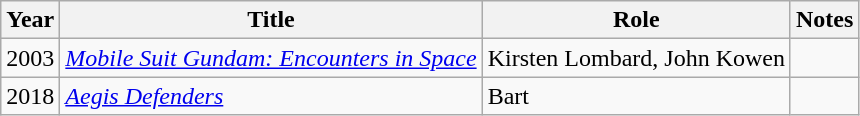<table class="wikitable sortable">
<tr>
<th>Year</th>
<th>Title</th>
<th>Role</th>
<th>Notes</th>
</tr>
<tr>
<td>2003</td>
<td><em><a href='#'>Mobile Suit Gundam: Encounters in Space</a></em></td>
<td>Kirsten Lombard, John Kowen</td>
<td></td>
</tr>
<tr>
<td>2018</td>
<td><em><a href='#'>Aegis Defenders</a></em></td>
<td>Bart</td>
<td></td>
</tr>
</table>
